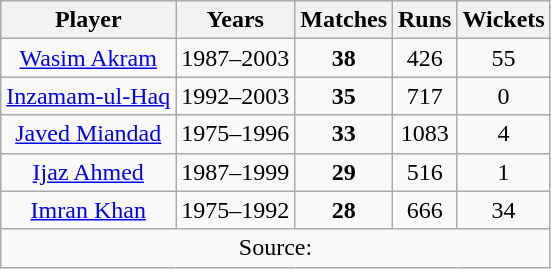<table class="wikitable sortable" style="text-align:center">
<tr>
<th scope="col">Player</th>
<th scope="col">Years</th>
<th scope="col">Matches</th>
<th scope="col">Runs</th>
<th scope="col">Wickets</th>
</tr>
<tr>
<td><a href='#'>Wasim Akram</a></td>
<td>1987–2003</td>
<td><strong>38</strong></td>
<td>426</td>
<td>55</td>
</tr>
<tr>
<td><a href='#'>Inzamam-ul-Haq</a></td>
<td>1992–2003</td>
<td><strong>35</strong></td>
<td>717</td>
<td>0</td>
</tr>
<tr>
<td><a href='#'>Javed Miandad</a></td>
<td>1975–1996</td>
<td><strong>33</strong></td>
<td>1083</td>
<td>4</td>
</tr>
<tr>
<td><a href='#'>Ijaz Ahmed</a></td>
<td>1987–1999</td>
<td><strong>29</strong></td>
<td>516</td>
<td>1</td>
</tr>
<tr>
<td><a href='#'>Imran Khan</a></td>
<td>1975–1992</td>
<td><strong>28</strong></td>
<td>666</td>
<td>34</td>
</tr>
<tr>
<td colspan="5">Source: </td>
</tr>
</table>
